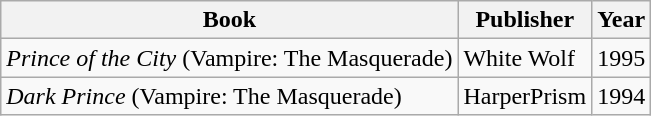<table class="wikitable" border="1">
<tr>
<th>Book</th>
<th>Publisher</th>
<th>Year</th>
</tr>
<tr>
<td><em>Prince of the City</em> (Vampire: The Masquerade)</td>
<td>White Wolf</td>
<td>1995</td>
</tr>
<tr>
<td><em>Dark Prince</em> (Vampire: The Masquerade)</td>
<td>HarperPrism</td>
<td>1994</td>
</tr>
</table>
